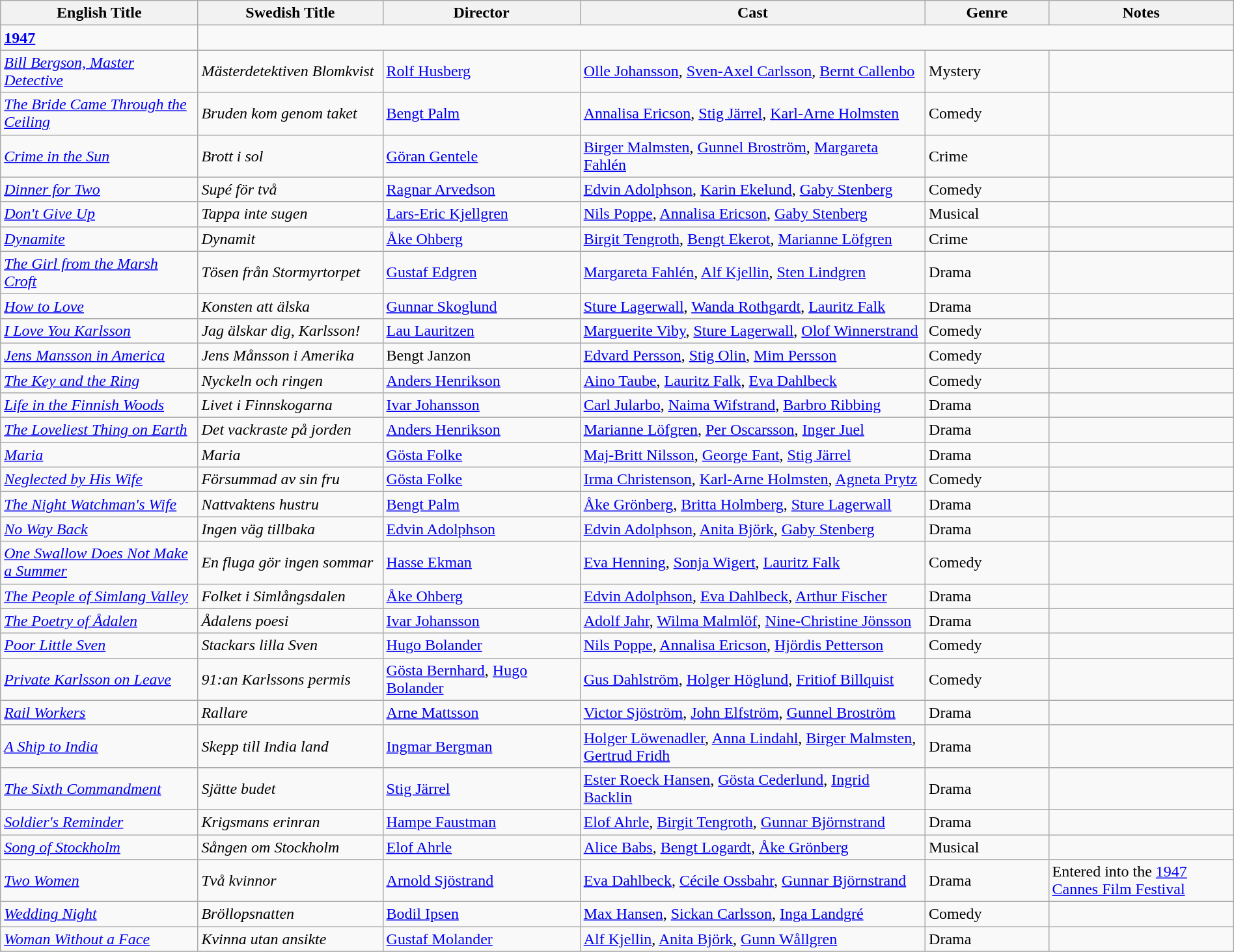<table class="wikitable" style="width:100%;">
<tr>
<th style="width:16%;">English Title</th>
<th style="width:15%;">Swedish Title</th>
<th style="width:16%;">Director</th>
<th style="width:28%;">Cast</th>
<th style="width:10%;">Genre</th>
<th style="width:15%;">Notes</th>
</tr>
<tr>
<td><strong><a href='#'>1947</a></strong></td>
</tr>
<tr>
<td><em><a href='#'>Bill Bergson, Master Detective</a></em></td>
<td><em>Mästerdetektiven Blomkvist</em></td>
<td><a href='#'>Rolf Husberg</a></td>
<td><a href='#'>Olle Johansson</a>, <a href='#'>Sven-Axel Carlsson</a>, <a href='#'>Bernt Callenbo</a></td>
<td>Mystery</td>
<td></td>
</tr>
<tr>
<td><em><a href='#'>The Bride Came Through the Ceiling</a></em></td>
<td><em>Bruden kom genom taket</em></td>
<td><a href='#'>Bengt Palm</a></td>
<td><a href='#'>Annalisa Ericson</a>, <a href='#'>Stig Järrel</a>, <a href='#'>Karl-Arne Holmsten</a></td>
<td>Comedy</td>
<td></td>
</tr>
<tr>
<td><em><a href='#'>Crime in the Sun</a></em></td>
<td><em> Brott i sol</em></td>
<td><a href='#'>Göran Gentele</a></td>
<td><a href='#'>Birger Malmsten</a>, <a href='#'>Gunnel Broström</a>, <a href='#'>Margareta Fahlén</a></td>
<td>Crime</td>
<td></td>
</tr>
<tr>
<td><em><a href='#'>Dinner for Two</a></em></td>
<td><em> Supé för två</em></td>
<td><a href='#'>Ragnar Arvedson</a></td>
<td><a href='#'>Edvin Adolphson</a>, <a href='#'>Karin Ekelund</a>, <a href='#'>Gaby Stenberg</a></td>
<td>Comedy</td>
<td></td>
</tr>
<tr>
<td><em><a href='#'>Don't Give Up</a></em></td>
<td><em>Tappa inte sugen</em></td>
<td><a href='#'>Lars-Eric Kjellgren</a></td>
<td><a href='#'>Nils Poppe</a>, <a href='#'>Annalisa Ericson</a>, <a href='#'>Gaby Stenberg</a></td>
<td>Musical</td>
<td></td>
</tr>
<tr>
<td><em><a href='#'>Dynamite</a></em></td>
<td><em>Dynamit</em></td>
<td><a href='#'>Åke Ohberg</a></td>
<td><a href='#'>Birgit Tengroth</a>, <a href='#'>Bengt Ekerot</a>, <a href='#'>Marianne Löfgren</a></td>
<td>Crime</td>
<td></td>
</tr>
<tr>
<td><em><a href='#'>The Girl from the Marsh Croft</a></em></td>
<td><em>Tösen från Stormyrtorpet</em></td>
<td><a href='#'>Gustaf Edgren</a></td>
<td><a href='#'>Margareta Fahlén</a>, <a href='#'>Alf Kjellin</a>, <a href='#'>Sten Lindgren</a></td>
<td>Drama</td>
<td></td>
</tr>
<tr>
<td><em><a href='#'>How to Love</a></em></td>
<td><em>Konsten att älska</em></td>
<td><a href='#'>Gunnar Skoglund</a></td>
<td><a href='#'>Sture Lagerwall</a>, <a href='#'>Wanda Rothgardt</a>, <a href='#'>Lauritz Falk</a></td>
<td>Drama</td>
<td></td>
</tr>
<tr>
<td><em><a href='#'>I Love You Karlsson</a></em></td>
<td><em>Jag älskar dig, Karlsson!</em></td>
<td><a href='#'>Lau Lauritzen</a></td>
<td><a href='#'>Marguerite Viby</a>, <a href='#'>Sture Lagerwall</a>, <a href='#'>Olof Winnerstrand</a></td>
<td>Comedy</td>
<td></td>
</tr>
<tr>
<td><em><a href='#'>Jens Mansson in America</a></em></td>
<td><em>Jens Månsson i Amerika</em></td>
<td>Bengt Janzon</td>
<td><a href='#'>Edvard Persson</a>, <a href='#'>Stig Olin</a>, <a href='#'>Mim Persson</a></td>
<td>Comedy</td>
<td></td>
</tr>
<tr>
<td><em><a href='#'>The Key and the Ring</a></em></td>
<td><em>Nyckeln och ringen</em></td>
<td><a href='#'>Anders Henrikson</a></td>
<td><a href='#'>Aino Taube</a>, <a href='#'>Lauritz Falk</a>, <a href='#'>Eva Dahlbeck</a></td>
<td>Comedy</td>
<td></td>
</tr>
<tr>
<td><em><a href='#'>Life in the Finnish Woods</a></em></td>
<td><em>Livet i Finnskogarna</em></td>
<td><a href='#'>Ivar Johansson</a></td>
<td><a href='#'>Carl Jularbo</a>, <a href='#'>Naima Wifstrand</a>, <a href='#'>Barbro Ribbing</a></td>
<td>Drama</td>
<td></td>
</tr>
<tr>
<td><em><a href='#'>The Loveliest Thing on Earth</a></em></td>
<td><em>Det vackraste på jorden</em></td>
<td><a href='#'>Anders Henrikson</a></td>
<td><a href='#'>Marianne Löfgren</a>, <a href='#'>Per Oscarsson</a>, <a href='#'>Inger Juel</a></td>
<td>Drama</td>
<td></td>
</tr>
<tr>
<td><em><a href='#'>Maria</a></em></td>
<td><em>Maria</em></td>
<td><a href='#'>Gösta Folke</a></td>
<td><a href='#'>Maj-Britt Nilsson</a>, <a href='#'>George Fant</a>, <a href='#'>Stig Järrel</a></td>
<td>Drama</td>
<td></td>
</tr>
<tr>
<td><em><a href='#'>Neglected by His Wife</a></em></td>
<td><em>Försummad av sin fru</em></td>
<td><a href='#'>Gösta Folke</a></td>
<td><a href='#'>Irma Christenson</a>, <a href='#'>Karl-Arne Holmsten</a>, <a href='#'>Agneta Prytz</a></td>
<td>Comedy</td>
<td></td>
</tr>
<tr>
<td><em><a href='#'>The Night Watchman's Wife</a></em></td>
<td><em>Nattvaktens hustru</em></td>
<td><a href='#'>Bengt Palm</a></td>
<td><a href='#'>Åke Grönberg</a>, <a href='#'>Britta Holmberg</a>, <a href='#'>Sture Lagerwall</a></td>
<td>Drama</td>
<td></td>
</tr>
<tr>
<td><em><a href='#'>No Way Back</a></em></td>
<td><em>Ingen väg tillbaka</em></td>
<td><a href='#'>Edvin Adolphson</a></td>
<td><a href='#'>Edvin Adolphson</a>, <a href='#'>Anita Björk</a>, <a href='#'>Gaby Stenberg</a></td>
<td>Drama</td>
<td></td>
</tr>
<tr>
<td><em><a href='#'>One Swallow Does Not Make a Summer</a></em></td>
<td><em>En fluga gör ingen sommar</em></td>
<td><a href='#'>Hasse Ekman</a></td>
<td><a href='#'>Eva Henning</a>, <a href='#'>Sonja Wigert</a>, <a href='#'>Lauritz Falk</a></td>
<td>Comedy</td>
<td></td>
</tr>
<tr>
<td><em><a href='#'>The People of Simlang Valley</a></em></td>
<td><em>Folket i Simlångsdalen</em></td>
<td><a href='#'>Åke Ohberg</a></td>
<td><a href='#'>Edvin Adolphson</a>, <a href='#'>Eva Dahlbeck</a>, <a href='#'>Arthur Fischer</a></td>
<td>Drama</td>
<td></td>
</tr>
<tr>
<td><em><a href='#'>The Poetry of Ådalen</a></em></td>
<td><em>Ådalens poesi</em></td>
<td><a href='#'>Ivar Johansson</a></td>
<td><a href='#'>Adolf Jahr</a>, <a href='#'>Wilma Malmlöf</a>, <a href='#'>Nine-Christine Jönsson</a></td>
<td>Drama</td>
<td></td>
</tr>
<tr>
<td><em><a href='#'>Poor Little Sven</a></em></td>
<td><em>Stackars lilla Sven</em></td>
<td><a href='#'>Hugo Bolander</a></td>
<td><a href='#'>Nils Poppe</a>, <a href='#'>Annalisa Ericson</a>, <a href='#'>Hjördis Petterson</a></td>
<td>Comedy</td>
<td></td>
</tr>
<tr>
<td><em><a href='#'>Private Karlsson on Leave</a></em></td>
<td><em>91:an Karlssons permis</em></td>
<td><a href='#'>Gösta Bernhard</a>, <a href='#'>Hugo Bolander</a></td>
<td><a href='#'>Gus Dahlström</a>, <a href='#'>Holger Höglund</a>, <a href='#'>Fritiof Billquist</a></td>
<td>Comedy</td>
<td></td>
</tr>
<tr>
<td><em><a href='#'>Rail Workers</a></em></td>
<td><em>Rallare</em></td>
<td><a href='#'>Arne Mattsson</a></td>
<td><a href='#'>Victor Sjöström</a>, <a href='#'>John Elfström</a>, <a href='#'>Gunnel Broström</a></td>
<td>Drama</td>
<td></td>
</tr>
<tr>
<td><em><a href='#'>A Ship to India</a></em></td>
<td><em>Skepp till India land</em></td>
<td><a href='#'>Ingmar Bergman</a></td>
<td><a href='#'>Holger Löwenadler</a>, <a href='#'>Anna Lindahl</a>, <a href='#'>Birger Malmsten</a>, <a href='#'>Gertrud Fridh</a></td>
<td>Drama</td>
<td></td>
</tr>
<tr>
<td><em><a href='#'>The Sixth Commandment</a></em></td>
<td><em>Sjätte budet</em></td>
<td><a href='#'>Stig Järrel</a></td>
<td><a href='#'>Ester Roeck Hansen</a>, <a href='#'>Gösta Cederlund</a>, <a href='#'>Ingrid Backlin</a></td>
<td>Drama</td>
<td></td>
</tr>
<tr>
<td><em><a href='#'>Soldier's Reminder</a></em></td>
<td><em>Krigsmans erinran</em></td>
<td><a href='#'>Hampe Faustman</a></td>
<td><a href='#'>Elof Ahrle</a>, <a href='#'>Birgit Tengroth</a>, <a href='#'>Gunnar Björnstrand</a></td>
<td>Drama</td>
<td></td>
</tr>
<tr>
<td><em><a href='#'>Song of Stockholm</a></em></td>
<td><em>Sången om Stockholm</em></td>
<td><a href='#'>Elof Ahrle</a></td>
<td><a href='#'>Alice Babs</a>, <a href='#'>Bengt Logardt</a>, <a href='#'>Åke Grönberg</a></td>
<td>Musical</td>
<td></td>
</tr>
<tr>
<td><em><a href='#'>Two Women</a></em></td>
<td><em>Två kvinnor</em></td>
<td><a href='#'>Arnold Sjöstrand</a></td>
<td><a href='#'>Eva Dahlbeck</a>, <a href='#'>Cécile Ossbahr</a>, <a href='#'>Gunnar Björnstrand</a></td>
<td>Drama</td>
<td>Entered into the <a href='#'>1947 Cannes Film Festival</a></td>
</tr>
<tr>
<td><em><a href='#'>Wedding Night</a></em></td>
<td><em>Bröllopsnatten</em></td>
<td><a href='#'>Bodil Ipsen</a></td>
<td><a href='#'>Max Hansen</a>, <a href='#'>Sickan Carlsson</a>, <a href='#'>Inga Landgré</a></td>
<td>Comedy</td>
<td></td>
</tr>
<tr>
<td><em><a href='#'>Woman Without a Face</a></em></td>
<td><em>Kvinna utan ansikte</em></td>
<td><a href='#'>Gustaf Molander</a></td>
<td><a href='#'>Alf Kjellin</a>, <a href='#'>Anita Björk</a>, <a href='#'>Gunn Wållgren</a></td>
<td>Drama</td>
<td></td>
</tr>
<tr>
</tr>
</table>
